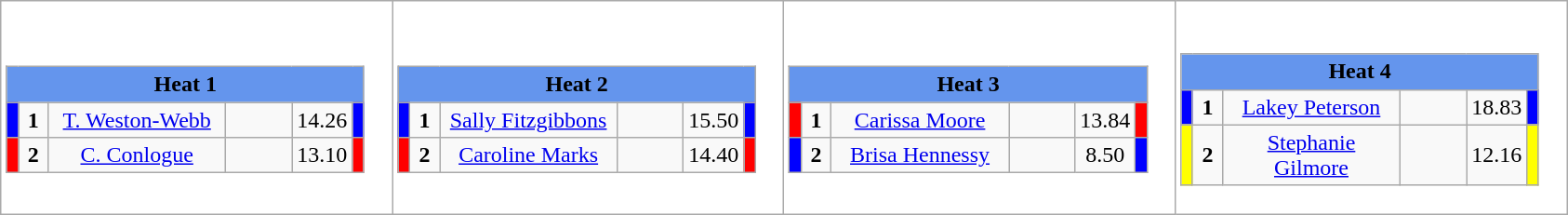<table class="wikitable" style="background:#fff;">
<tr>
<td><div><br><table class="wikitable">
<tr>
<td colspan="6"  style="text-align:center; background:#6495ed;"><strong>Heat 1</strong></td>
</tr>
<tr>
<td style="width:01px; background: #00f;"></td>
<td style="width:14px; text-align:center;"><strong>1</strong></td>
<td style="width:120px; text-align:center;"><a href='#'>T. Weston-Webb</a></td>
<td style="width:40px; text-align:center;"></td>
<td style="width:20px; text-align:center;">14.26</td>
<td style="width:01px; background: #00f;"></td>
</tr>
<tr>
<td style="width:01px; background: #f00;"></td>
<td style="width:14px; text-align:center;"><strong>2</strong></td>
<td style="width:120px; text-align:center;"><a href='#'>C. Conlogue</a></td>
<td style="width:40px; text-align:center;"></td>
<td style="width:20px; text-align:center;">13.10</td>
<td style="width:01px; background: #f00;"></td>
</tr>
</table>
</div></td>
<td><div><br><table class="wikitable">
<tr>
<td colspan="6"  style="text-align:center; background:#6495ed;"><strong>Heat 2</strong></td>
</tr>
<tr>
<td style="width:01px; background: #00f;"></td>
<td style="width:14px; text-align:center;"><strong>1</strong></td>
<td style="width:120px; text-align:center;"><a href='#'>Sally Fitzgibbons</a></td>
<td style="width:40px; text-align:center;"></td>
<td style="width:20px; text-align:center;">15.50</td>
<td style="width:01px; background: #00f;"></td>
</tr>
<tr>
<td style="width:01px; background: #f00;"></td>
<td style="width:14px; text-align:center;"><strong>2</strong></td>
<td style="width:120px; text-align:center;"><a href='#'>Caroline Marks</a></td>
<td style="width:40px; text-align:center;"></td>
<td style="width:20px; text-align:center;">14.40</td>
<td style="width:01px; background: #f00;"></td>
</tr>
</table>
</div></td>
<td><div><br><table class="wikitable">
<tr>
<td colspan="6"  style="text-align:center; background:#6495ed;"><strong>Heat 3</strong></td>
</tr>
<tr>
<td style="width:01px; background: #f00;"></td>
<td style="width:14px; text-align:center;"><strong>1</strong></td>
<td style="width:120px; text-align:center;"><a href='#'>Carissa Moore</a></td>
<td style="width:40px; text-align:center;"></td>
<td style="width:20px; text-align:center;">13.84</td>
<td style="width:01px; background: #f00;"></td>
</tr>
<tr>
<td style="width:01px; background: #00f;"></td>
<td style="width:14px; text-align:center;"><strong>2</strong></td>
<td style="width:120px; text-align:center;"><a href='#'>Brisa Hennessy</a></td>
<td style="width:40px; text-align:center;"></td>
<td style="width:20px; text-align:center;">8.50</td>
<td style="width:01px; background: #00f;"></td>
</tr>
</table>
</div></td>
<td><div><br><table class="wikitable">
<tr>
<td colspan="6"  style="text-align:center; background:#6495ed;"><strong>Heat 4</strong></td>
</tr>
<tr>
<td style="width:01px; background: #00f;"></td>
<td style="width:14px; text-align:center;"><strong>1</strong></td>
<td style="width:120px; text-align:center;"><a href='#'>Lakey Peterson</a></td>
<td style="width:40px; text-align:center;"></td>
<td style="width:20px; text-align:center;">18.83</td>
<td style="width:01px; background: #00f;"></td>
</tr>
<tr>
<td style="width:01px; background: #ff0;"></td>
<td style="width:14px; text-align:center;"><strong>2</strong></td>
<td style="width:120px; text-align:center;"><a href='#'>Stephanie Gilmore</a></td>
<td style="width:40px; text-align:center;"></td>
<td style="width:20px; text-align:center;">12.16</td>
<td style="width:01px; background: #ff0;"></td>
</tr>
</table>
</div></td>
</tr>
</table>
